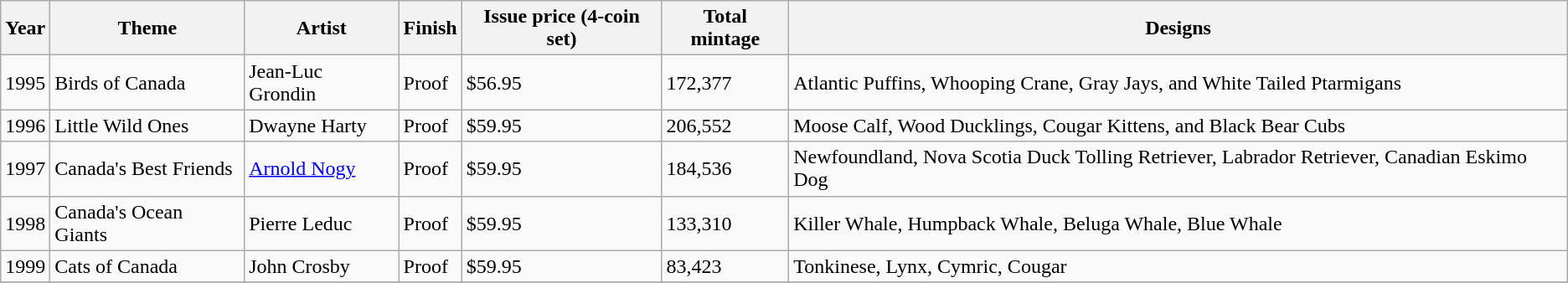<table class="wikitable">
<tr>
<th>Year</th>
<th>Theme</th>
<th>Artist</th>
<th>Finish</th>
<th>Issue price (4-coin set)</th>
<th>Total mintage</th>
<th>Designs</th>
</tr>
<tr>
<td>1995</td>
<td>Birds of Canada</td>
<td>Jean-Luc Grondin</td>
<td>Proof</td>
<td>$56.95</td>
<td>172,377</td>
<td>Atlantic Puffins, Whooping Crane, Gray Jays, and White Tailed Ptarmigans</td>
</tr>
<tr>
<td>1996</td>
<td>Little Wild Ones</td>
<td>Dwayne Harty</td>
<td>Proof</td>
<td>$59.95</td>
<td>206,552</td>
<td>Moose Calf, Wood Ducklings, Cougar Kittens, and Black Bear Cubs</td>
</tr>
<tr>
<td>1997</td>
<td>Canada's Best Friends</td>
<td><a href='#'>Arnold Nogy</a></td>
<td>Proof</td>
<td>$59.95</td>
<td>184,536</td>
<td>Newfoundland, Nova Scotia Duck Tolling Retriever, Labrador Retriever, Canadian Eskimo Dog</td>
</tr>
<tr>
<td>1998</td>
<td>Canada's Ocean Giants</td>
<td>Pierre Leduc</td>
<td>Proof</td>
<td>$59.95</td>
<td>133,310</td>
<td>Killer Whale, Humpback Whale, Beluga Whale, Blue Whale</td>
</tr>
<tr>
<td>1999</td>
<td>Cats of Canada</td>
<td>John Crosby</td>
<td>Proof</td>
<td>$59.95</td>
<td>83,423</td>
<td>Tonkinese, Lynx, Cymric, Cougar</td>
</tr>
<tr>
</tr>
</table>
